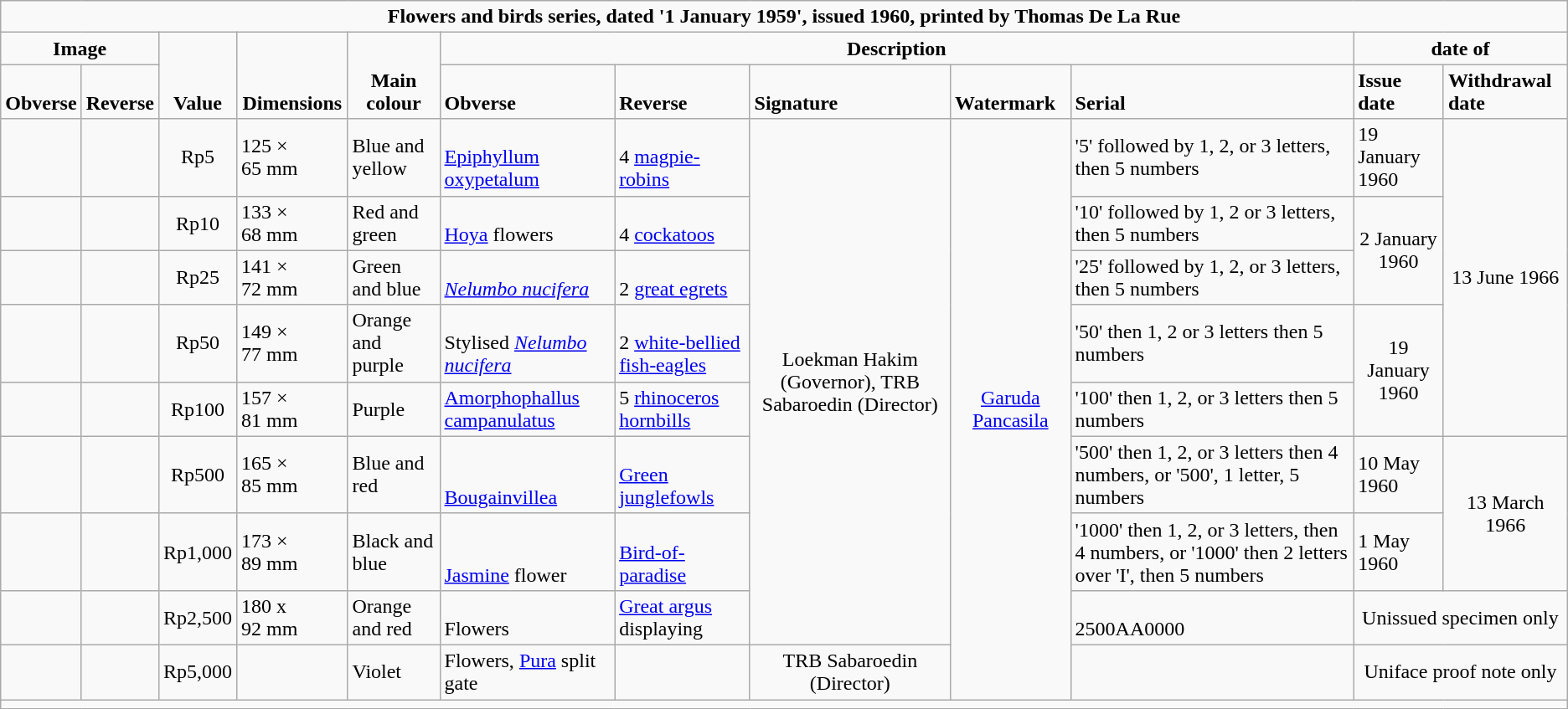<table class="wikitable" >
<tr style="text-align:center; font-weight:bold; vertical-align:bottom;">
<td colspan="12">Flowers and birds series, dated '1 January 1959', issued 1960, printed by Thomas De La Rue</td>
</tr>
<tr style="text-align:center; font-weight:bold; vertical-align:bottom;">
<td colspan="2">Image</td>
<td rowspan="2">Value</td>
<td rowspan="2">Dimensions</td>
<td rowspan="2">Main colour</td>
<td colspan="5">Description</td>
<td colspan="2">date of</td>
</tr>
<tr style="font-weight:bold; vertical-align:bottom;">
<td>Obverse</td>
<td>Reverse</td>
<td>Obverse</td>
<td>Reverse</td>
<td>Signature</td>
<td>Watermark</td>
<td>Serial</td>
<td>Issue date</td>
<td>Withdrawal date</td>
</tr>
<tr>
<td style="font-weight:bold; vertical-align:bottom;"></td>
<td style="font-weight:bold; vertical-align:bottom;"></td>
<td style="text-align:center;">Rp5</td>
<td>125  × 65 mm</td>
<td>Blue and yellow</td>
<td style="vertical-align:bottom;"><a href='#'>Epiphyllum oxypetalum</a></td>
<td style="vertical-align:bottom;">4 <a href='#'>magpie-robins</a></td>
<td rowspan="8" style="text-align:center;">Loekman Hakim (Governor), TRB Sabaroedin (Director)</td>
<td rowspan="9" style="text-align:center;"><a href='#'>Garuda Pancasila</a></td>
<td>'5' followed by 1, 2, or 3 letters, then 5 numbers</td>
<td>19 January 1960</td>
<td rowspan="5" style="text-align:center;">13 June 1966</td>
</tr>
<tr>
<td style="font-weight:bold; vertical-align:bottom;"></td>
<td style="font-weight:bold; vertical-align:bottom;"></td>
<td style="text-align:center;">Rp10</td>
<td>133  × 68 mm</td>
<td>Red and green</td>
<td style="vertical-align:bottom;"><a href='#'>Hoya</a> flowers</td>
<td style="vertical-align:bottom;">4 <a href='#'>cockatoos</a></td>
<td>'10' followed by 1, 2 or 3 letters, then 5 numbers</td>
<td rowspan="2" style="text-align:center;">2 January 1960</td>
</tr>
<tr>
<td style="font-weight:bold; vertical-align:bottom;"></td>
<td style="font-weight:bold; vertical-align:bottom;"></td>
<td style="text-align:center;">Rp25</td>
<td>141  × 72 mm</td>
<td>Green and blue</td>
<td style="vertical-align:bottom;"><em><a href='#'>Nelumbo nucifera</a></em></td>
<td style="vertical-align:bottom;">2 <a href='#'>great egrets</a></td>
<td>'25' followed by 1, 2, or 3 letters, then 5 numbers</td>
</tr>
<tr>
<td style="font-weight:bold; vertical-align:bottom;"></td>
<td style="font-weight:bold; vertical-align:bottom;"></td>
<td style="text-align:center;">Rp50</td>
<td>149  × 77 mm</td>
<td>Orange and purple</td>
<td style="vertical-align:bottom;">Stylised <em><a href='#'>Nelumbo nucifera</a></em></td>
<td style="vertical-align:bottom;">2 <a href='#'>white-bellied fish-eagles</a></td>
<td>'50' then 1, 2 or 3 letters then 5 numbers</td>
<td rowspan="2" style="text-align:center;">19 January 1960</td>
</tr>
<tr>
<td style="font-weight:bold; vertical-align:bottom;"></td>
<td style="font-weight:bold; vertical-align:bottom;"></td>
<td style="text-align:center;">Rp100</td>
<td>157  × 81 mm</td>
<td>Purple</td>
<td style="vertical-align:bottom;"><a href='#'>Amorphophallus campanulatus</a></td>
<td style="vertical-align:bottom;">5 <a href='#'>rhinoceros hornbills</a></td>
<td>'100' then 1, 2, or 3 letters then 5 numbers</td>
</tr>
<tr>
<td style="font-weight:bold; vertical-align:bottom;"></td>
<td style="font-weight:bold; vertical-align:bottom;"></td>
<td style="text-align:center;">Rp500</td>
<td>165  × 85 mm</td>
<td>Blue and red</td>
<td style="vertical-align:bottom;"><a href='#'>Bougainvillea</a></td>
<td style="vertical-align:bottom;"><a href='#'>Green junglefowls</a></td>
<td>'500' then 1, 2, or 3 letters then 4 numbers, or '500', 1 letter, 5 numbers</td>
<td>10 May 1960</td>
<td rowspan="2" style="text-align:center;">13 March 1966</td>
</tr>
<tr>
<td style="font-weight:bold; vertical-align:bottom;"></td>
<td style="font-weight:bold; vertical-align:bottom;"></td>
<td style="text-align:center;">Rp1,000</td>
<td>173  × 89 mm</td>
<td>Black and blue</td>
<td style="vertical-align:bottom;"><a href='#'>Jasmine</a> flower</td>
<td style="vertical-align:bottom;"><a href='#'>Bird-of-paradise</a></td>
<td style="vertical-align:bottom;">'1000' then 1, 2, or 3 letters, then 4 numbers, or '1000' then 2 letters over 'I', then 5 numbers</td>
<td>1 May 1960</td>
</tr>
<tr>
<td style="font-weight:bold; vertical-align:bottom;"></td>
<td style="font-weight:bold; vertical-align:bottom;"></td>
<td style="text-align:center;">Rp2,500</td>
<td>180 x 92 mm</td>
<td>Orange and red</td>
<td style="vertical-align:bottom;">Flowers</td>
<td style="vertical-align:bottom;"><a href='#'>Great argus</a> displaying</td>
<td style="vertical-align:bottom;">2500AA0000</td>
<td colspan="2" style="text-align:center;">Unissued specimen only</td>
</tr>
<tr>
<td style="font-weight:bold; vertical-align:bottom;"></td>
<td style="font-weight:bold; vertical-align:bottom;"></td>
<td style="text-align:center;">Rp5,000</td>
<td> </td>
<td>Violet</td>
<td style="vertical-align:bottom;">Flowers, <a href='#'>Pura</a> split gate</td>
<td style="vertical-align:bottom;"> </td>
<td style="text-align:center;">TRB Sabaroedin (Director)</td>
<td style="vertical-align:bottom;"> </td>
<td colspan="2" style="text-align:center;">Uniface proof note only</td>
</tr>
<tr style="text-align:center; vertical-align:bottom;">
<td colspan="12"></td>
</tr>
</table>
